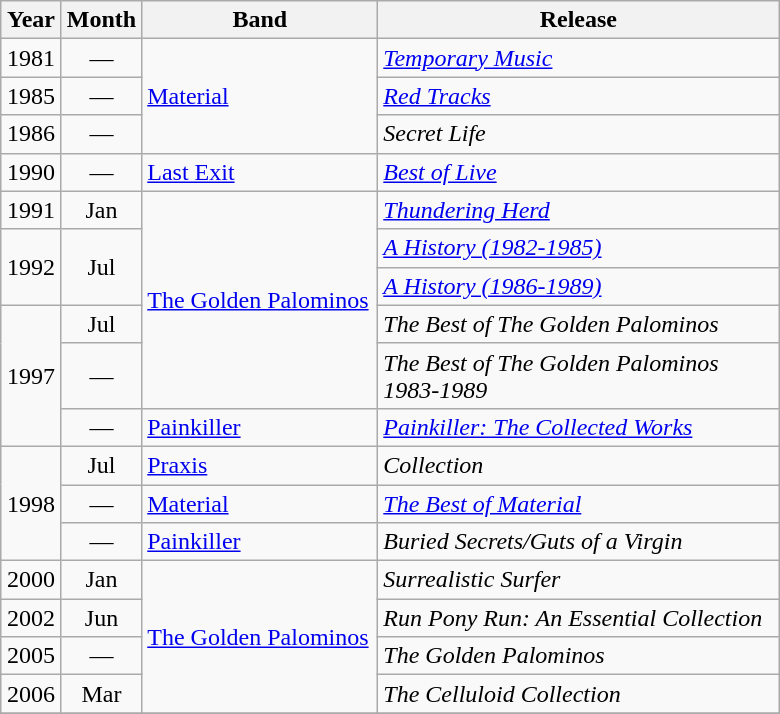<table class="wikitable">
<tr>
<th width="33">Year</th>
<th width="44">Month</th>
<th width="150">Band</th>
<th width="260">Release</th>
</tr>
<tr>
<td align="center">1981</td>
<td align="center">—</td>
<td rowspan="3"><a href='#'>Material</a></td>
<td><em><a href='#'>Temporary Music</a></em></td>
</tr>
<tr>
<td align="center">1985</td>
<td align="center">—</td>
<td><em><a href='#'>Red Tracks</a></em></td>
</tr>
<tr>
<td align="center">1986</td>
<td align="center">—</td>
<td><em>Secret Life</em></td>
</tr>
<tr>
<td align="center">1990</td>
<td align="center">—</td>
<td><a href='#'>Last Exit</a></td>
<td><em><a href='#'>Best of Live</a></em></td>
</tr>
<tr>
<td align="center">1991</td>
<td align="center">Jan</td>
<td rowspan="5"><a href='#'>The Golden Palominos</a></td>
<td><em><a href='#'>Thundering Herd</a></em></td>
</tr>
<tr>
<td align="center" rowspan="2">1992</td>
<td align="center" rowspan="2">Jul</td>
<td><em><a href='#'>A History (1982-1985)</a></em></td>
</tr>
<tr>
<td><em><a href='#'>A History (1986-1989)</a></em></td>
</tr>
<tr>
<td align="center" rowspan="3">1997</td>
<td align="center">Jul</td>
<td><em>The Best of The Golden Palominos</em></td>
</tr>
<tr>
<td align="center">—</td>
<td><em>The Best of The Golden Palominos 1983-1989</em></td>
</tr>
<tr>
<td align="center">—</td>
<td><a href='#'>Painkiller</a></td>
<td><em><a href='#'>Painkiller: The Collected Works</a></em></td>
</tr>
<tr>
<td align="center" rowspan="3">1998</td>
<td align="center">Jul</td>
<td><a href='#'>Praxis</a></td>
<td><em>Collection</em></td>
</tr>
<tr>
<td align="center">—</td>
<td><a href='#'>Material</a></td>
<td><em><a href='#'>The Best of Material</a></em></td>
</tr>
<tr>
<td align="center">—</td>
<td><a href='#'>Painkiller</a></td>
<td><em>Buried Secrets/Guts of a Virgin</em></td>
</tr>
<tr>
<td align="center">2000</td>
<td align="center">Jan</td>
<td rowspan="4"><a href='#'>The Golden Palominos</a></td>
<td><em>Surrealistic Surfer</em></td>
</tr>
<tr>
<td align="center">2002</td>
<td align="center">Jun</td>
<td><em>Run Pony Run: An Essential Collection</em></td>
</tr>
<tr>
<td align="center">2005</td>
<td align="center">—</td>
<td><em>The Golden Palominos</em></td>
</tr>
<tr>
<td align="center">2006</td>
<td align="center">Mar</td>
<td><em>The Celluloid Collection</em></td>
</tr>
<tr>
</tr>
</table>
